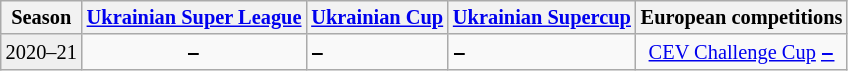<table class="wikitable" style="font-size:85%; text-align:center">
<tr>
<th>Season</th>
<th><a href='#'>Ukrainian Super League</a></th>
<th><a href='#'>Ukrainian Cup</a></th>
<th><a href='#'>Ukrainian Supercup</a></th>
<th>European competitions</th>
</tr>
<tr>
<td bgcolor=#efefef>2020–21</td>
<td>‒</td>
<td align=left>‒</td>
<td align=left>‒</td>
<td><a href='#'>CEV Challenge Cup</a> <a href='#'>‒</a></td>
</tr>
</table>
